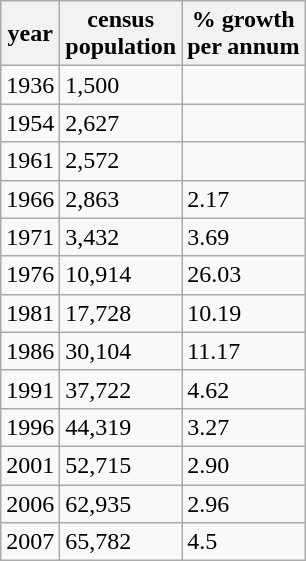<table class="wikitable">
<tr>
<th>year</th>
<th>census<br>population</th>
<th>% growth<br>per annum</th>
</tr>
<tr>
<td>1936</td>
<td>1,500</td>
<td></td>
</tr>
<tr>
<td>1954</td>
<td>2,627</td>
<td></td>
</tr>
<tr>
<td>1961</td>
<td>2,572</td>
<td></td>
</tr>
<tr>
<td>1966</td>
<td>2,863</td>
<td>2.17</td>
</tr>
<tr>
<td>1971</td>
<td>3,432</td>
<td>3.69</td>
</tr>
<tr>
<td>1976</td>
<td>10,914</td>
<td>26.03</td>
</tr>
<tr>
<td>1981</td>
<td>17,728</td>
<td>10.19</td>
</tr>
<tr>
<td>1986</td>
<td>30,104</td>
<td>11.17</td>
</tr>
<tr>
<td>1991</td>
<td>37,722</td>
<td>4.62</td>
</tr>
<tr>
<td>1996</td>
<td>44,319</td>
<td>3.27</td>
</tr>
<tr>
<td>2001</td>
<td>52,715</td>
<td>2.90</td>
</tr>
<tr>
<td>2006</td>
<td>62,935</td>
<td>2.96</td>
</tr>
<tr>
<td>2007</td>
<td>65,782</td>
<td>4.5</td>
</tr>
</table>
